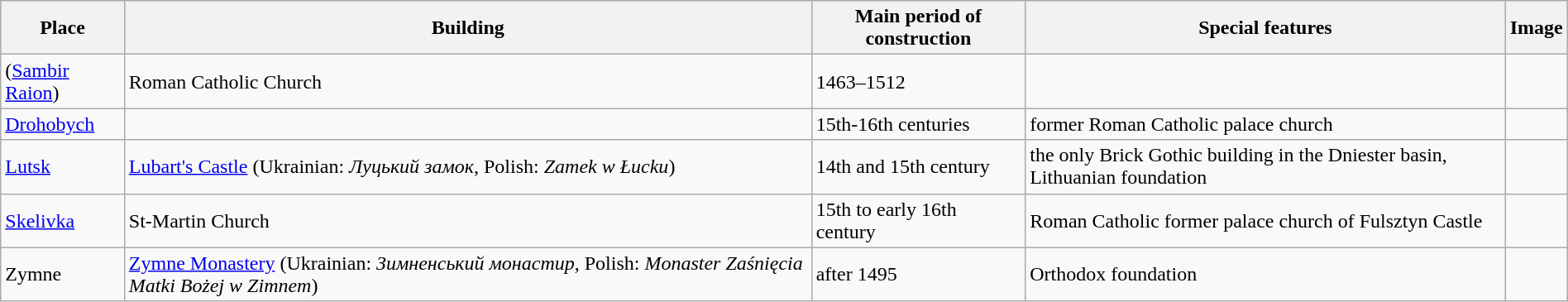<table class="wikitable"  style="border:2px; width:100%;">
<tr>
<th>Place</th>
<th>Building</th>
<th>Main period of construction</th>
<th>Special features</th>
<th>Image</th>
</tr>
<tr>
<td> (<a href='#'>Sambir Raion</a>)</td>
<td>Roman Catholic Church </td>
<td>1463–1512</td>
<td></td>
<td></td>
</tr>
<tr>
<td><a href='#'>Drohobych</a></td>
<td></td>
<td>15th-16th centuries</td>
<td>former Roman Catholic palace church</td>
<td></td>
</tr>
<tr>
<td><a href='#'>Lutsk</a></td>
<td><a href='#'>Lubart's Castle</a> (Ukrainian: <em>Луцький замок</em>, Polish: <em>Zamek w Łucku</em>)</td>
<td>14th and 15th century</td>
<td>the only Brick Gothic building in the Dniester basin, Lithuanian foundation</td>
<td><br></td>
</tr>
<tr>
<td><a href='#'>Skelivka</a></td>
<td>St-Martin Church</td>
<td>15th to early 16th century</td>
<td>Roman Catholic former palace church of Fulsztyn Castle</td>
<td></td>
</tr>
<tr>
<td>Zymne</td>
<td><a href='#'>Zymne Monastery</a> (Ukrainian: <em>Зимненський монастир</em>, Polish: <em>Monaster Zaśnięcia Matki Bożej w Zimnem</em>)</td>
<td>after 1495</td>
<td>Orthodox foundation</td>
<td></td>
</tr>
</table>
